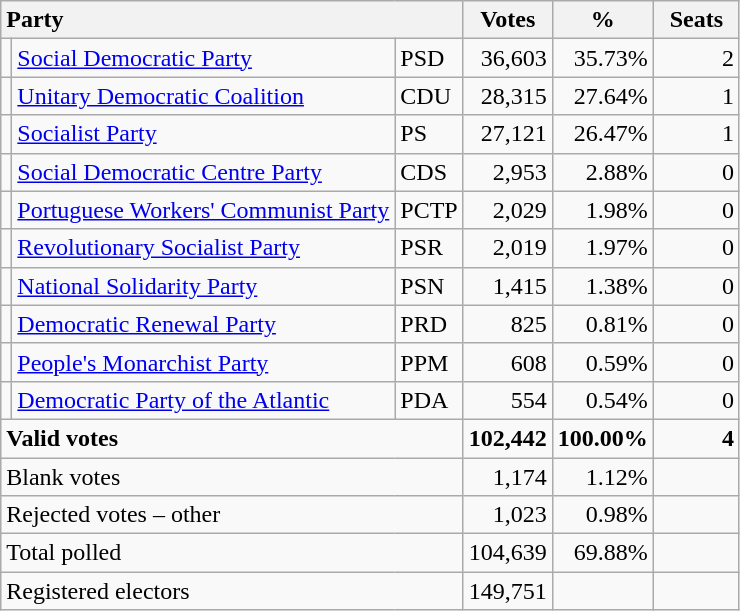<table class="wikitable" border="1" style="text-align:right;">
<tr>
<th style="text-align:left;" colspan=3>Party</th>
<th align=center width="50">Votes</th>
<th align=center width="50">%</th>
<th align=center width="50">Seats</th>
</tr>
<tr>
<td></td>
<td align=left><a href='#'>Social Democratic Party</a></td>
<td align=left>PSD</td>
<td>36,603</td>
<td>35.73%</td>
<td>2</td>
</tr>
<tr>
<td></td>
<td align=left style="white-space: nowrap;"><a href='#'>Unitary Democratic Coalition</a></td>
<td align=left>CDU</td>
<td>28,315</td>
<td>27.64%</td>
<td>1</td>
</tr>
<tr>
<td></td>
<td align=left><a href='#'>Socialist Party</a></td>
<td align=left>PS</td>
<td>27,121</td>
<td>26.47%</td>
<td>1</td>
</tr>
<tr>
<td></td>
<td align=left style="white-space: nowrap;"><a href='#'>Social Democratic Centre Party</a></td>
<td align=left>CDS</td>
<td>2,953</td>
<td>2.88%</td>
<td>0</td>
</tr>
<tr>
<td></td>
<td align=left><a href='#'>Portuguese Workers' Communist Party</a></td>
<td align=left>PCTP</td>
<td>2,029</td>
<td>1.98%</td>
<td>0</td>
</tr>
<tr>
<td></td>
<td align=left><a href='#'>Revolutionary Socialist Party</a></td>
<td align=left>PSR</td>
<td>2,019</td>
<td>1.97%</td>
<td>0</td>
</tr>
<tr>
<td></td>
<td align=left><a href='#'>National Solidarity Party</a></td>
<td align=left>PSN</td>
<td>1,415</td>
<td>1.38%</td>
<td>0</td>
</tr>
<tr>
<td></td>
<td align=left><a href='#'>Democratic Renewal Party</a></td>
<td align=left>PRD</td>
<td>825</td>
<td>0.81%</td>
<td>0</td>
</tr>
<tr>
<td></td>
<td align=left><a href='#'>People's Monarchist Party</a></td>
<td align=left>PPM</td>
<td>608</td>
<td>0.59%</td>
<td>0</td>
</tr>
<tr>
<td></td>
<td align=left><a href='#'>Democratic Party of the Atlantic</a></td>
<td align=left>PDA</td>
<td>554</td>
<td>0.54%</td>
<td>0</td>
</tr>
<tr style="font-weight:bold">
<td align=left colspan=3>Valid votes</td>
<td>102,442</td>
<td>100.00%</td>
<td>4</td>
</tr>
<tr>
<td align=left colspan=3>Blank votes</td>
<td>1,174</td>
<td>1.12%</td>
<td></td>
</tr>
<tr>
<td align=left colspan=3>Rejected votes – other</td>
<td>1,023</td>
<td>0.98%</td>
<td></td>
</tr>
<tr>
<td align=left colspan=3>Total polled</td>
<td>104,639</td>
<td>69.88%</td>
<td></td>
</tr>
<tr>
<td align=left colspan=3>Registered electors</td>
<td>149,751</td>
<td></td>
<td></td>
</tr>
</table>
